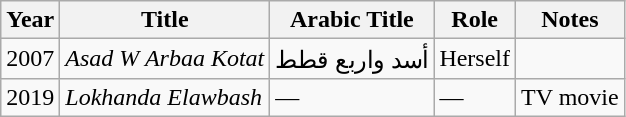<table class="wikitable">
<tr>
<th>Year</th>
<th>Title</th>
<th>Arabic Title</th>
<th>Role</th>
<th>Notes</th>
</tr>
<tr>
<td>2007</td>
<td><em>Asad W Arbaa Kotat</em></td>
<td>أسد واربع قطط</td>
<td>Herself</td>
<td></td>
</tr>
<tr>
<td>2019</td>
<td><em>Lokhanda Elawbash</em></td>
<td>—</td>
<td>—</td>
<td>TV movie</td>
</tr>
</table>
